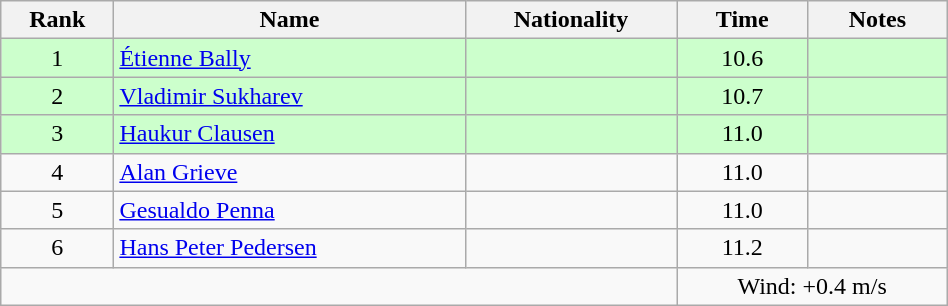<table class="wikitable sortable" style="text-align:center;width: 50%">
<tr>
<th>Rank</th>
<th>Name</th>
<th>Nationality</th>
<th>Time</th>
<th>Notes</th>
</tr>
<tr bgcolor=ccffcc>
<td>1</td>
<td align=left><a href='#'>Étienne Bally</a></td>
<td align=left></td>
<td>10.6</td>
<td></td>
</tr>
<tr bgcolor=ccffcc>
<td>2</td>
<td align=left><a href='#'>Vladimir Sukharev</a></td>
<td align=left></td>
<td>10.7</td>
<td></td>
</tr>
<tr bgcolor=ccffcc>
<td>3</td>
<td align=left><a href='#'>Haukur Clausen</a></td>
<td align=left></td>
<td>11.0</td>
<td></td>
</tr>
<tr>
<td>4</td>
<td align=left><a href='#'>Alan Grieve</a></td>
<td align=left></td>
<td>11.0</td>
<td></td>
</tr>
<tr>
<td>5</td>
<td align=left><a href='#'>Gesualdo Penna</a></td>
<td align=left></td>
<td>11.0</td>
<td></td>
</tr>
<tr>
<td>6</td>
<td align=left><a href='#'>Hans Peter Pedersen</a></td>
<td align=left></td>
<td>11.2</td>
<td></td>
</tr>
<tr>
<td colspan="3"></td>
<td colspan="2">Wind: +0.4 m/s</td>
</tr>
</table>
